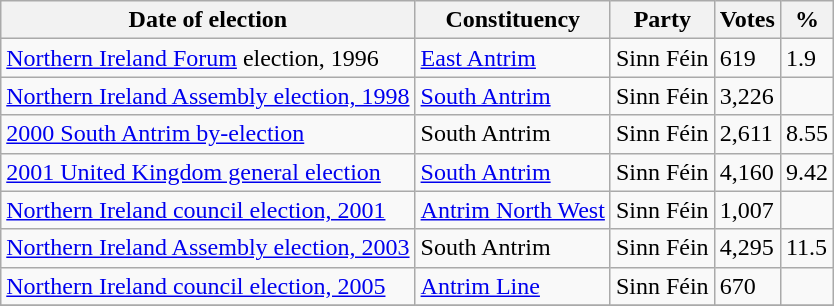<table class="wikitable">
<tr>
<th>Date of election</th>
<th>Constituency</th>
<th>Party</th>
<th>Votes</th>
<th>%</th>
</tr>
<tr>
<td><a href='#'>Northern Ireland Forum</a> election, 1996</td>
<td><a href='#'>East Antrim</a></td>
<td>Sinn Féin</td>
<td>619</td>
<td>1.9</td>
</tr>
<tr>
<td><a href='#'>Northern Ireland Assembly election, 1998</a></td>
<td><a href='#'>South Antrim</a></td>
<td>Sinn Féin</td>
<td>3,226</td>
<td></td>
</tr>
<tr>
<td><a href='#'>2000 South Antrim by-election</a></td>
<td>South Antrim</td>
<td>Sinn Féin</td>
<td>2,611</td>
<td>8.55</td>
</tr>
<tr>
<td><a href='#'>2001 United Kingdom general election</a></td>
<td><a href='#'>South Antrim</a></td>
<td>Sinn Féin</td>
<td>4,160</td>
<td>9.42</td>
</tr>
<tr>
<td><a href='#'>Northern Ireland council election, 2001</a></td>
<td><a href='#'>Antrim North West</a></td>
<td>Sinn Féin</td>
<td>1,007</td>
<td></td>
</tr>
<tr>
<td><a href='#'>Northern Ireland Assembly election, 2003</a></td>
<td>South Antrim</td>
<td>Sinn Féin</td>
<td>4,295</td>
<td>11.5</td>
</tr>
<tr>
<td><a href='#'>Northern Ireland council election, 2005</a></td>
<td><a href='#'>Antrim Line</a></td>
<td>Sinn Féin</td>
<td>670</td>
<td></td>
</tr>
<tr>
</tr>
</table>
